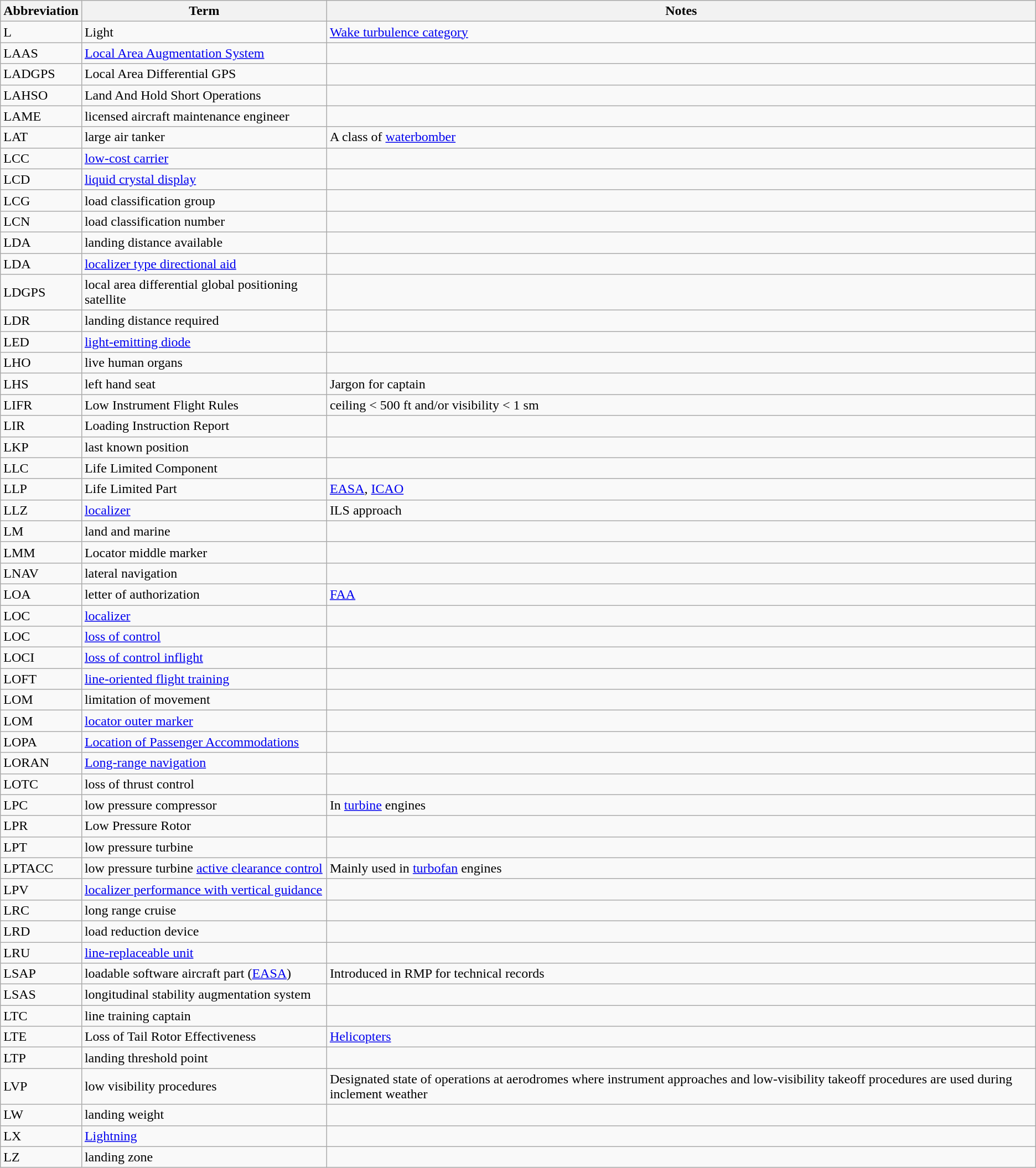<table class="wikitable">
<tr>
<th>Abbreviation</th>
<th>Term</th>
<th>Notes</th>
</tr>
<tr>
<td>L</td>
<td>Light</td>
<td><a href='#'>Wake turbulence category</a></td>
</tr>
<tr>
<td>LAAS</td>
<td><a href='#'>Local Area Augmentation System</a></td>
<td></td>
</tr>
<tr>
<td>LADGPS</td>
<td>Local Area Differential GPS</td>
<td></td>
</tr>
<tr>
<td>LAHSO</td>
<td>Land And Hold Short Operations</td>
<td></td>
</tr>
<tr>
<td>LAME</td>
<td>licensed aircraft maintenance engineer</td>
<td></td>
</tr>
<tr>
<td>LAT</td>
<td>large air tanker</td>
<td>A class of <a href='#'>waterbomber</a></td>
</tr>
<tr>
<td>LCC</td>
<td><a href='#'>low-cost carrier</a></td>
<td></td>
</tr>
<tr>
<td>LCD</td>
<td><a href='#'>liquid crystal display</a></td>
<td></td>
</tr>
<tr>
<td>LCG</td>
<td>load classification group</td>
<td></td>
</tr>
<tr>
<td>LCN</td>
<td>load classification number</td>
<td></td>
</tr>
<tr>
<td>LDA</td>
<td>landing distance available</td>
<td></td>
</tr>
<tr>
<td>LDA</td>
<td><a href='#'>localizer type directional aid</a></td>
<td></td>
</tr>
<tr>
<td>LDGPS</td>
<td>local area differential global positioning satellite</td>
<td></td>
</tr>
<tr>
<td>LDR</td>
<td>landing distance required</td>
<td></td>
</tr>
<tr>
<td>LED</td>
<td><a href='#'>light-emitting diode</a></td>
<td></td>
</tr>
<tr>
<td>LHO</td>
<td>live human organs</td>
<td></td>
</tr>
<tr>
<td>LHS</td>
<td>left hand seat</td>
<td>Jargon for captain</td>
</tr>
<tr>
<td>LIFR</td>
<td>Low Instrument Flight Rules</td>
<td>ceiling < 500 ft and/or visibility < 1 sm</td>
</tr>
<tr>
<td>LIR</td>
<td>Loading Instruction Report</td>
<td></td>
</tr>
<tr>
<td>LKP</td>
<td>last known position</td>
<td></td>
</tr>
<tr>
<td>LLC</td>
<td>Life Limited Component</td>
<td></td>
</tr>
<tr>
<td>LLP</td>
<td>Life Limited Part</td>
<td><a href='#'>EASA</a>, <a href='#'>ICAO</a></td>
</tr>
<tr>
<td>LLZ</td>
<td><a href='#'>localizer</a></td>
<td>ILS approach</td>
</tr>
<tr>
<td>LM</td>
<td>land and marine</td>
<td></td>
</tr>
<tr>
<td>LMM</td>
<td>Locator middle marker</td>
<td></td>
</tr>
<tr>
<td>LNAV</td>
<td>lateral navigation</td>
<td></td>
</tr>
<tr>
<td>LOA</td>
<td>letter of authorization</td>
<td><a href='#'>FAA</a></td>
</tr>
<tr>
<td>LOC</td>
<td><a href='#'>localizer</a></td>
<td></td>
</tr>
<tr>
<td>LOC</td>
<td><a href='#'>loss of control</a></td>
<td></td>
</tr>
<tr>
<td>LOCI</td>
<td><a href='#'>loss of control inflight</a></td>
<td></td>
</tr>
<tr>
<td>LOFT</td>
<td><a href='#'>line-oriented flight training</a></td>
<td></td>
</tr>
<tr>
<td>LOM</td>
<td>limitation of movement</td>
<td></td>
</tr>
<tr>
<td>LOM</td>
<td><a href='#'>locator outer marker</a></td>
<td></td>
</tr>
<tr>
<td>LOPA</td>
<td><a href='#'>Location of Passenger Accommodations</a></td>
<td></td>
</tr>
<tr>
<td>LORAN</td>
<td><a href='#'>Long-range navigation</a></td>
<td></td>
</tr>
<tr>
<td>LOTC</td>
<td>loss of thrust control</td>
<td></td>
</tr>
<tr>
<td>LPC</td>
<td>low pressure compressor</td>
<td>In <a href='#'>turbine</a> engines</td>
</tr>
<tr>
<td>LPR</td>
<td>Low Pressure Rotor</td>
<td></td>
</tr>
<tr>
<td>LPT</td>
<td>low pressure turbine</td>
<td></td>
</tr>
<tr>
<td>LPTACC</td>
<td>low pressure turbine <a href='#'>active clearance control</a></td>
<td>Mainly used in <a href='#'>turbofan</a> engines</td>
</tr>
<tr>
<td>LPV</td>
<td><a href='#'>localizer performance with vertical guidance</a></td>
<td></td>
</tr>
<tr>
<td>LRC</td>
<td>long range cruise</td>
<td></td>
</tr>
<tr>
<td>LRD</td>
<td>load reduction device</td>
<td></td>
</tr>
<tr>
<td>LRU</td>
<td><a href='#'>line-replaceable unit</a></td>
<td></td>
</tr>
<tr>
<td>LSAP</td>
<td>loadable software aircraft part (<a href='#'>EASA</a>)</td>
<td>Introduced in RMP for technical records</td>
</tr>
<tr>
<td>LSAS</td>
<td>longitudinal stability augmentation system</td>
<td></td>
</tr>
<tr>
<td>LTC</td>
<td>line training captain</td>
<td></td>
</tr>
<tr>
<td>LTE</td>
<td>Loss of Tail Rotor Effectiveness</td>
<td><a href='#'>Helicopters</a></td>
</tr>
<tr>
<td>LTP</td>
<td>landing threshold point</td>
<td></td>
</tr>
<tr>
<td>LVP</td>
<td>low visibility procedures</td>
<td>Designated state of operations at aerodromes where instrument approaches and low-visibility takeoff procedures are used during inclement weather</td>
</tr>
<tr>
<td>LW</td>
<td>landing weight</td>
<td></td>
</tr>
<tr>
<td>LX</td>
<td><a href='#'>Lightning</a></td>
<td></td>
</tr>
<tr>
<td>LZ</td>
<td>landing zone</td>
<td></td>
</tr>
</table>
